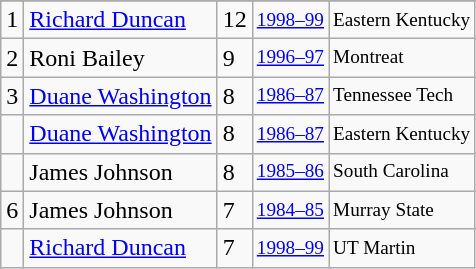<table class="wikitable">
<tr>
</tr>
<tr>
<td>1</td>
<td><a href='#'>Richard Duncan</a></td>
<td>12</td>
<td style="font-size:80%;"><a href='#'>1998–99</a></td>
<td style="font-size:80%;">Eastern Kentucky</td>
</tr>
<tr>
<td>2</td>
<td>Roni Bailey</td>
<td>9</td>
<td style="font-size:80%;"><a href='#'>1996–97</a></td>
<td style="font-size:80%;">Montreat</td>
</tr>
<tr>
<td>3</td>
<td><a href='#'>Duane Washington</a></td>
<td>8</td>
<td style="font-size:80%;"><a href='#'>1986–87</a></td>
<td style="font-size:80%;">Tennessee Tech</td>
</tr>
<tr>
<td></td>
<td><a href='#'>Duane Washington</a></td>
<td>8</td>
<td style="font-size:80%;"><a href='#'>1986–87</a></td>
<td style="font-size:80%;">Eastern Kentucky</td>
</tr>
<tr>
<td></td>
<td>James Johnson</td>
<td>8</td>
<td style="font-size:80%;"><a href='#'>1985–86</a></td>
<td style="font-size:80%;">South Carolina</td>
</tr>
<tr>
<td>6</td>
<td>James Johnson</td>
<td>7</td>
<td style="font-size:80%;"><a href='#'>1984–85</a></td>
<td style="font-size:80%;">Murray State</td>
</tr>
<tr>
<td></td>
<td><a href='#'>Richard Duncan</a></td>
<td>7</td>
<td style="font-size:80%;"><a href='#'>1998–99</a></td>
<td style="font-size:80%;">UT Martin</td>
</tr>
</table>
